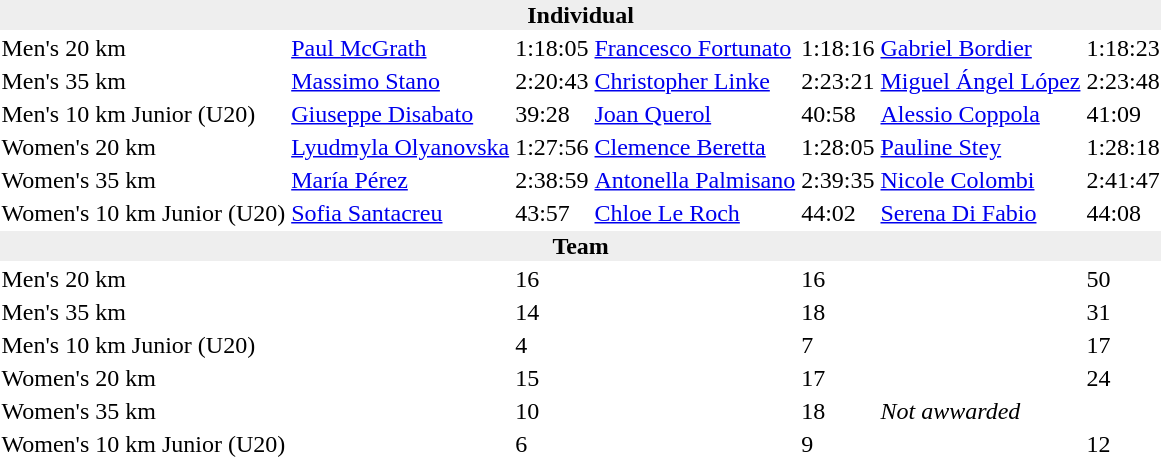<table>
<tr>
<td colspan=7 bgcolor=#eeeeee style=text-align:center;><strong>Individual</strong></td>
</tr>
<tr>
<td>Men's 20 km</td>
<td><a href='#'>Paul McGrath</a><br></td>
<td>1:18:05</td>
<td><a href='#'>Francesco Fortunato</a><br></td>
<td>1:18:16</td>
<td><a href='#'>Gabriel Bordier</a><br></td>
<td>1:18:23</td>
</tr>
<tr>
<td>Men's 35 km</td>
<td><a href='#'>Massimo Stano</a><br></td>
<td>2:20:43<br></td>
<td><a href='#'>Christopher Linke</a><br></td>
<td>2:23:21<br> </td>
<td><a href='#'>Miguel Ángel López</a><br></td>
<td>2:23:48<br></td>
</tr>
<tr>
<td>Men's 10 km Junior (U20)</td>
<td><a href='#'>Giuseppe Disabato</a><br></td>
<td>39:28<br> </td>
<td><a href='#'>Joan Querol</a><br></td>
<td>40:58</td>
<td><a href='#'>Alessio Coppola</a><br></td>
<td>41:09</td>
</tr>
<tr>
<td>Women's 20 km</td>
<td><a href='#'>Lyudmyla Olyanovska</a><br></td>
<td>1:27:56</td>
<td><a href='#'>Clemence Beretta</a><br></td>
<td>1:28:05<br> </td>
<td><a href='#'>Pauline Stey</a><br></td>
<td>1:28:18</td>
</tr>
<tr>
<td>Women's 35 km</td>
<td><a href='#'>María Pérez</a><br></td>
<td>2:38:59</td>
<td><a href='#'>Antonella Palmisano</a><br></td>
<td>2:39:35<br></td>
<td><a href='#'>Nicole Colombi</a><br></td>
<td>2:41:47</td>
</tr>
<tr>
<td>Women's 10 km Junior (U20)</td>
<td><a href='#'>Sofia Santacreu</a><br></td>
<td>43:57<br></td>
<td><a href='#'>Chloe Le Roch</a><br></td>
<td>44:02<br></td>
<td><a href='#'>Serena Di Fabio</a><br></td>
<td>44:08<br></td>
</tr>
<tr>
<td colspan=7 bgcolor=#eeeeee style=text-align:center;><strong>Team</strong></td>
</tr>
<tr>
<td>Men's 20 km</td>
<td></td>
<td>16</td>
<td></td>
<td>16</td>
<td></td>
<td>50</td>
</tr>
<tr>
<td>Men's 35 km</td>
<td></td>
<td>14</td>
<td></td>
<td>18</td>
<td></td>
<td>31</td>
</tr>
<tr>
<td>Men's 10 km Junior (U20)</td>
<td></td>
<td>4</td>
<td></td>
<td>7</td>
<td></td>
<td>17</td>
</tr>
<tr>
<td>Women's 20 km</td>
<td></td>
<td>15</td>
<td></td>
<td>17</td>
<td></td>
<td>24</td>
</tr>
<tr>
<td>Women's 35 km</td>
<td></td>
<td>10</td>
<td></td>
<td>18</td>
<td {{colspan=2><em>Not awwarded</em></td>
</tr>
<tr>
<td>Women's 10 km Junior (U20)</td>
<td></td>
<td>6</td>
<td></td>
<td>9</td>
<td></td>
<td>12</td>
</tr>
</table>
